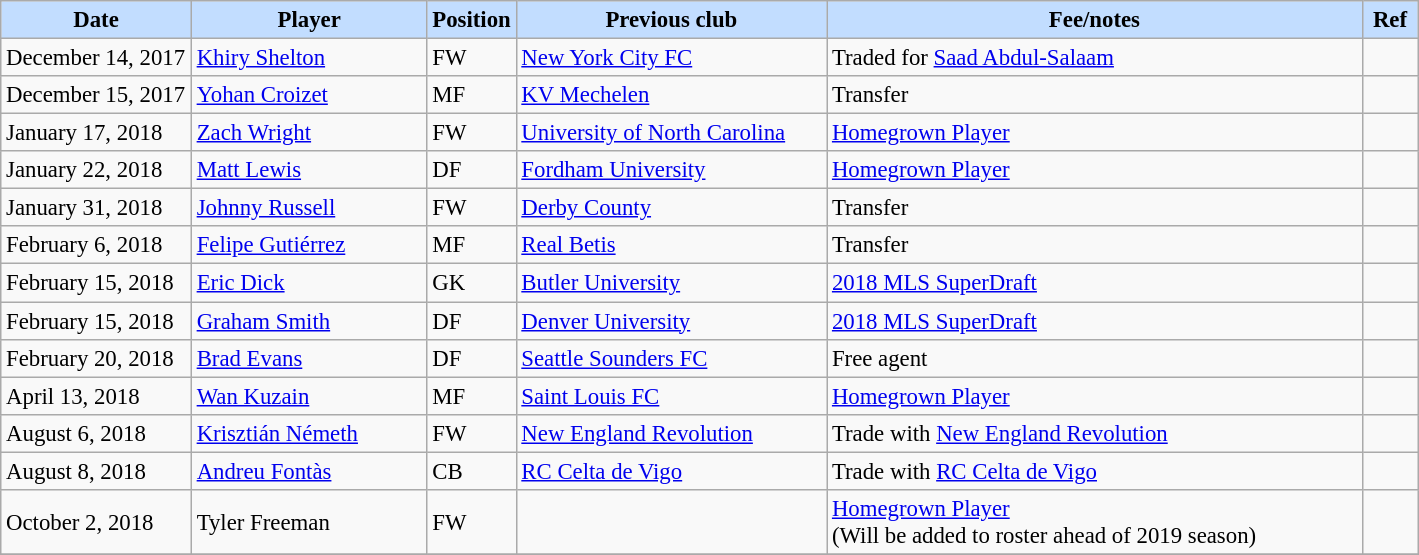<table class="wikitable" style="text-align:left; font-size:95%;">
<tr>
<th style="background:#c2ddff; width:120px;">Date</th>
<th style="background:#c2ddff; width:150px;">Player</th>
<th style="background:#c2ddff; width:50px;">Position</th>
<th style="background:#c2ddff; width:200px;">Previous club</th>
<th style="background:#c2ddff; width:350px;">Fee/notes</th>
<th style="background:#c2ddff; width:30px;">Ref</th>
</tr>
<tr>
<td>December 14, 2017</td>
<td> <a href='#'>Khiry Shelton</a></td>
<td>FW</td>
<td> <a href='#'>New York City FC</a></td>
<td>Traded for <a href='#'>Saad Abdul-Salaam</a></td>
<td></td>
</tr>
<tr>
<td>December 15, 2017</td>
<td> <a href='#'>Yohan Croizet</a></td>
<td>MF</td>
<td> <a href='#'>KV Mechelen</a></td>
<td>Transfer</td>
<td></td>
</tr>
<tr>
<td>January 17, 2018</td>
<td> <a href='#'>Zach Wright</a></td>
<td>FW</td>
<td> <a href='#'>University of North Carolina</a></td>
<td><a href='#'>Homegrown Player</a></td>
<td></td>
</tr>
<tr>
<td>January 22, 2018</td>
<td> <a href='#'>Matt Lewis</a></td>
<td>DF</td>
<td> <a href='#'>Fordham University</a></td>
<td><a href='#'>Homegrown Player</a></td>
<td></td>
</tr>
<tr>
<td>January 31, 2018</td>
<td> <a href='#'>Johnny Russell</a></td>
<td>FW</td>
<td> <a href='#'>Derby County</a></td>
<td>Transfer</td>
<td></td>
</tr>
<tr>
<td>February 6, 2018</td>
<td> <a href='#'>Felipe Gutiérrez</a></td>
<td>MF</td>
<td> <a href='#'>Real Betis</a></td>
<td>Transfer</td>
<td></td>
</tr>
<tr>
<td>February 15, 2018</td>
<td> <a href='#'>Eric Dick</a></td>
<td>GK</td>
<td> <a href='#'>Butler University</a></td>
<td><a href='#'>2018 MLS SuperDraft</a></td>
<td></td>
</tr>
<tr>
<td>February 15, 2018</td>
<td> <a href='#'>Graham Smith</a></td>
<td>DF</td>
<td> <a href='#'>Denver University</a></td>
<td><a href='#'>2018 MLS SuperDraft</a></td>
<td></td>
</tr>
<tr>
<td>February 20, 2018</td>
<td> <a href='#'>Brad Evans</a></td>
<td>DF</td>
<td> <a href='#'>Seattle Sounders FC</a></td>
<td>Free agent</td>
<td></td>
</tr>
<tr>
<td>April 13, 2018</td>
<td> <a href='#'>Wan Kuzain</a></td>
<td>MF</td>
<td> <a href='#'>Saint Louis FC</a></td>
<td><a href='#'>Homegrown Player</a></td>
<td></td>
</tr>
<tr>
<td>August 6, 2018</td>
<td> <a href='#'>Krisztián Németh</a></td>
<td>FW</td>
<td> <a href='#'>New England Revolution</a></td>
<td>Trade with <a href='#'>New England Revolution</a></td>
<td></td>
</tr>
<tr>
<td>August 8, 2018</td>
<td> <a href='#'>Andreu Fontàs</a></td>
<td>CB</td>
<td> <a href='#'>RC Celta de Vigo</a></td>
<td>Trade with <a href='#'>RC Celta de Vigo</a></td>
<td></td>
</tr>
<tr>
<td>October 2, 2018</td>
<td> Tyler Freeman</td>
<td>FW</td>
<td></td>
<td><a href='#'>Homegrown Player</a><br>(Will be added to roster ahead of 2019 season)</td>
<td></td>
</tr>
<tr>
</tr>
</table>
